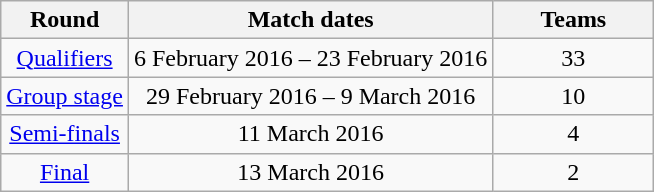<table class="wikitable" style="text-align:center">
<tr>
<th>Round</th>
<th>Match dates</th>
<th style="width:100px;">Teams</th>
</tr>
<tr>
<td><a href='#'>Qualifiers</a></td>
<td>6 February 2016 – 23 February 2016</td>
<td>33</td>
</tr>
<tr>
<td><a href='#'>Group stage</a></td>
<td>29 February 2016 – 9 March 2016</td>
<td>10</td>
</tr>
<tr>
<td><a href='#'>Semi-finals</a></td>
<td>11 March 2016</td>
<td>4</td>
</tr>
<tr>
<td><a href='#'>Final</a></td>
<td>13 March 2016</td>
<td>2</td>
</tr>
</table>
